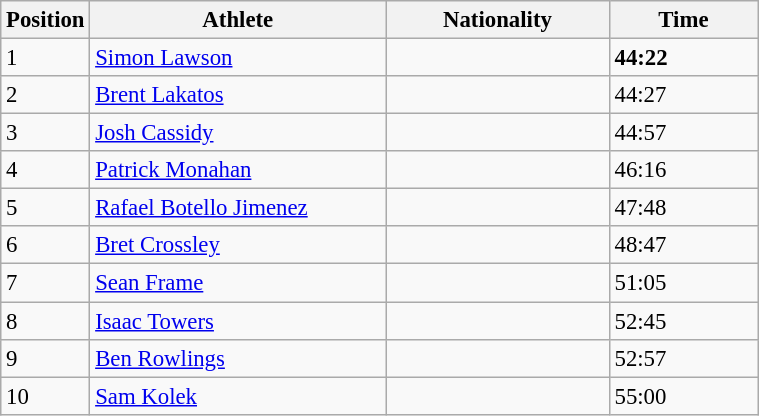<table class="wikitable sortable" border="1"  style="font-size:95%;" width=40%>
<tr>
<th width="10%">Position</th>
<th width="40%">Athlete</th>
<th width="30%">Nationality</th>
<th width="20%">Time</th>
</tr>
<tr>
<td>1</td>
<td><a href='#'>Simon Lawson</a></td>
<td></td>
<td><strong>44:22</strong></td>
</tr>
<tr>
<td>2</td>
<td><a href='#'>Brent Lakatos</a></td>
<td></td>
<td>44:27</td>
</tr>
<tr>
<td>3</td>
<td><a href='#'>Josh Cassidy</a></td>
<td></td>
<td>44:57</td>
</tr>
<tr>
<td>4</td>
<td><a href='#'>Patrick Monahan</a></td>
<td></td>
<td>46:16</td>
</tr>
<tr>
<td>5</td>
<td><a href='#'>Rafael Botello Jimenez</a></td>
<td></td>
<td>47:48</td>
</tr>
<tr>
<td>6</td>
<td><a href='#'>Bret Crossley</a></td>
<td></td>
<td>48:47</td>
</tr>
<tr>
<td>7</td>
<td><a href='#'>Sean Frame</a></td>
<td></td>
<td>51:05</td>
</tr>
<tr>
<td>8</td>
<td><a href='#'>Isaac Towers</a></td>
<td></td>
<td>52:45</td>
</tr>
<tr>
<td>9</td>
<td><a href='#'>Ben Rowlings</a></td>
<td></td>
<td>52:57</td>
</tr>
<tr>
<td>10</td>
<td><a href='#'>Sam Kolek</a></td>
<td></td>
<td>55:00</td>
</tr>
</table>
